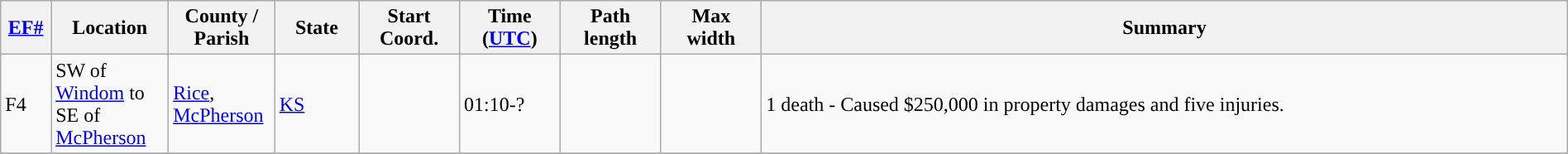<table class="wikitable sortable" style="width:100%;">
<tr>
<th scope="col"  style="width:3%; text-align:center;"><a href='#'>EF#</a></th>
<th scope="col"  style="width:7%; text-align:center;" class="unsortable">Location</th>
<th scope="col"  style="width:6%; text-align:center;" class="unsortable">County / Parish</th>
<th scope="col"  style="width:5%; text-align:center;">State</th>
<th scope="col"  style="width:6%; text-align:center;">Start Coord.</th>
<th scope="col"  style="width:6%; text-align:center;">Time (<a href='#'>UTC</a>)</th>
<th scope="col"  style="width:6%; text-align:center;">Path length</th>
<th scope="col"  style="width:6%; text-align:center;">Max width</th>
<th scope="col" class="unsortable" style="width:48%; text-align:center;">Summary</th>
</tr>
<tr>
<td>F4</td>
<td>SW of <a href='#'>Windom</a> to SE of <a href='#'>McPherson</a></td>
<td><a href='#'>Rice</a>, <a href='#'>McPherson</a></td>
<td><a href='#'>KS</a></td>
<td></td>
<td>01:10-?</td>
<td></td>
<td></td>
<td>1 death - Caused $250,000 in property damages and five injuries.</td>
</tr>
<tr>
</tr>
</table>
